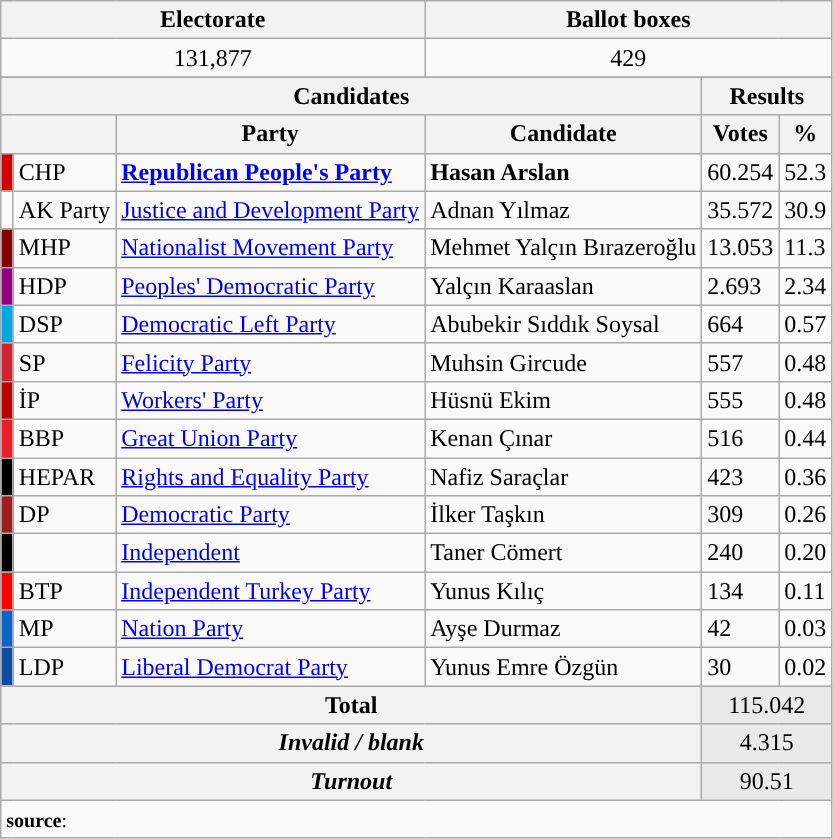<table class="wikitable">
<tr style="background-color:#F2F2F2">
<td align="center" colspan="3"><strong>Electorate</strong></td>
<td align="center" colspan="7"><strong>Ballot boxes</strong></td>
</tr>
<tr align="left">
<td align="center" colspan="3">131,877</td>
<td align="center" colspan="7">429</td>
</tr>
<tr>
</tr>
<tr style="background-color:#E9E9E9">
</tr>
<tr>
<th align="center" colspan="4">Candidates</th>
<th align="center" colspan="6">Results</th>
</tr>
<tr style="background-color:#E9E9E9">
<th align="center" colspan="2"></th>
<th align="center">Party</th>
<th align="center">Candidate</th>
<th align="center">Votes</th>
<th align="center">%</th>
</tr>
<tr align="left">
<td bgcolor="#d50000" width=1></td>
<td>CHP</td>
<td><strong><a href='#'>Republican People's Party</a></strong></td>
<td><strong>Hasan Arslan</strong></td>
<td>60.254</td>
<td>52.3</td>
</tr>
<tr align="left">
<td></td>
<td>AK Party</td>
<td><a href='#'>Justice and Development Party</a></td>
<td>Adnan Yılmaz</td>
<td>35.572</td>
<td>30.9</td>
</tr>
<tr align="left">
<td bgcolor="#870000" width=1></td>
<td>MHP</td>
<td><a href='#'>Nationalist Movement Party</a></td>
<td>Mehmet Yalçın Bırazeroğlu</td>
<td>13.053</td>
<td>11.3</td>
</tr>
<tr align="left">
<td bgcolor="#91007B" width=1></td>
<td>HDP</td>
<td><a href='#'>Peoples' Democratic Party</a></td>
<td>Yalçın Karaaslan</td>
<td>2.693</td>
<td>2.34</td>
</tr>
<tr align="left">
<td bgcolor="#01A7E1" width=1></td>
<td>DSP</td>
<td><a href='#'>Democratic Left Party</a></td>
<td>Abubekir Sıddık Soysal</td>
<td>664</td>
<td>0.57</td>
</tr>
<tr align="left">
<td bgcolor="#D02433" width=1></td>
<td>SP</td>
<td><a href='#'>Felicity Party</a></td>
<td>Muhsin Gircude</td>
<td>557</td>
<td>0.48</td>
</tr>
<tr align="left">
<td bgcolor="#BB0000" width=1></td>
<td>İP</td>
<td><a href='#'>Workers' Party</a></td>
<td>Hüsnü Ekim</td>
<td>555</td>
<td>0.48</td>
</tr>
<tr align="left">
<td bgcolor="#ED1C24" width=1></td>
<td>BBP</td>
<td><a href='#'>Great Union Party</a></td>
<td>Kenan Çınar</td>
<td>516</td>
<td>0.44</td>
</tr>
<tr align="left">
<td bgcolor="#000000" width=1></td>
<td>HEPAR</td>
<td><a href='#'>Rights and Equality Party</a></td>
<td>Nafiz Saraçlar</td>
<td>423</td>
<td>0.36</td>
</tr>
<tr align="left">
<td bgcolor="#9D1D1E" width=1></td>
<td>DP</td>
<td><a href='#'>Democratic Party</a></td>
<td>İlker Taşkın</td>
<td>309</td>
<td>0.26</td>
</tr>
<tr align="left">
<td bgcolor=" " width=1></td>
<td></td>
<td><a href='#'>Independent</a></td>
<td>Taner Cömert</td>
<td>240</td>
<td>0.20</td>
</tr>
<tr align="left">
<td bgcolor="#FE0000" width=1></td>
<td>BTP</td>
<td><a href='#'>Independent Turkey Party</a></td>
<td>Yunus Kılıç</td>
<td>134</td>
<td>0.11</td>
</tr>
<tr align="left">
<td bgcolor="#0C63CA" width=1></td>
<td>MP</td>
<td><a href='#'>Nation Party</a></td>
<td>Ayşe Durmaz</td>
<td>42</td>
<td>0.03</td>
</tr>
<tr align="left">
<td bgcolor="#0C4DA2" width=1></td>
<td>LDP</td>
<td><a href='#'>Liberal Democrat Party</a></td>
<td>Yunus Emre Özgün</td>
<td>30</td>
<td>0.02</td>
</tr>
<tr style="background-color:#E9E9E9" align="left">
<th align="center" colspan="4"><strong>Total</strong></th>
<td align="center" colspan="5">115.042</td>
</tr>
<tr style="background-color:#E9E9E9" align="left">
<th align="center" colspan="4"><em>Invalid / blank</em></th>
<td align="center" colspan="5">4.315</td>
</tr>
<tr style="background-color:#E9E9E9" align="left">
<th align="center" colspan="4"><em>Turnout</em></th>
<td align="center" colspan="5">90.51</td>
</tr>
<tr>
<td align="left" colspan=10><small><strong>source</strong>: </small></td>
</tr>
</table>
